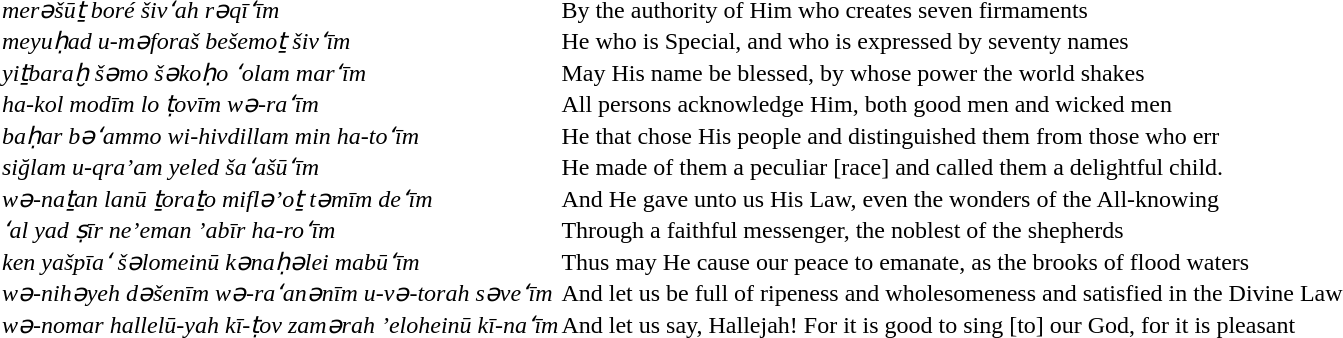<table cellpadding="0" cellspacing="2" style="margin: 1ex 1em;">
<tr>
<td style="padding-right: 2em"></td>
<td><em>merǝšūṯ boré šivʻah rǝqīʻīm</em></td>
<td style="padding-right: 2em">By the authority of Him who creates seven firmaments</td>
</tr>
<tr>
<td style="padding-right: 2em"></td>
<td><em>meyuḥad u-mǝforaš bešemoṯ šivʻīm</em></td>
<td style="padding-right: 2em">He who is Special, and who is expressed by seventy names</td>
</tr>
<tr>
<td style="padding-right: 2em"></td>
<td><em>yiṯbaraḫ šǝmo šǝkoḥo ʻolam marʻīm</em></td>
<td style="padding-right: 2em">May His name be blessed, by whose power the world shakes</td>
</tr>
<tr>
<td style="padding-right: 2em"></td>
<td style="padding-right: 2em"><em>ha-kol modīm lo ṭovīm wǝ-raʻīm</em></td>
<td>All persons acknowledge Him, both good men and wicked men</td>
</tr>
<tr>
<td style="padding-right: 2em"></td>
<td><em>baḥar bǝʻammo wi-hivdillam min ha-toʻīm</em></td>
<td style="padding-right: 2em">He that chose His people and distinguished them from those who err</td>
</tr>
<tr>
<td style="padding-right: 2em"></td>
<td><em>siğlam u-qra’am yeled šaʻašūʻīm</em></td>
<td style="padding-right: 2em">He made of them a peculiar [race] and called them a delightful child.</td>
</tr>
<tr>
<td style="padding-right: 2em"></td>
<td><em>wǝ-naṯan lanū ṯoraṯo miflǝ’oṯ tǝmīm deʻīm</em></td>
<td style="padding-right: 2em">And He gave unto us His Law, even the wonders of the All-knowing</td>
</tr>
<tr>
<td style="padding-right: 2em"></td>
<td><em>ʻal yad ṣīr ne’eman ’abīr ha-roʻīm</em></td>
<td style="padding-right: 2em">Through a faithful messenger, the noblest of the shepherds</td>
</tr>
<tr>
<td style="padding-right: 2em"></td>
<td><em>ken yašpīaʻ šǝlomeinū kǝnaḥǝlei mabūʻīm</em></td>
<td style="padding-right: 2em">Thus may He cause our peace to emanate, as the brooks of flood waters</td>
</tr>
<tr>
<td style="padding-right: 2em"></td>
<td><em>wǝ-nihǝyeh dǝšenīm wǝ-raʻanǝnīm u-vǝ-torah sǝveʻīm</em></td>
<td style="padding-right: 2em">And let us be full of ripeness and wholesomeness and satisfied in the Divine Law</td>
</tr>
<tr>
<td style="padding-right: 2em"></td>
<td><em>wǝ-nomar hallelū-yah kī-ṭov zamǝrah ’eloheinū kī-naʻīm</em></td>
<td style="padding-right: 2em">And let us say, Hallejah! For it is good to sing [to] our God, for it is pleasant</td>
</tr>
</table>
